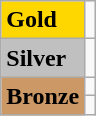<table class="wikitable">
<tr>
<td bgcolor="gold"><strong>Gold</strong></td>
<td></td>
</tr>
<tr>
<td bgcolor="silver"><strong>Silver</strong></td>
<td></td>
</tr>
<tr>
<td rowspan="2" bgcolor="#cc9966"><strong>Bronze</strong></td>
<td></td>
</tr>
<tr>
<td></td>
</tr>
</table>
